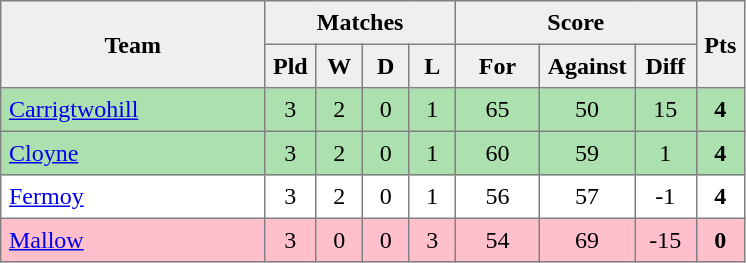<table style=border-collapse:collapse border=1 cellspacing=0 cellpadding=5>
<tr align=center bgcolor=#efefef>
<th rowspan=2 width=165>Team</th>
<th colspan=4>Matches</th>
<th colspan=3>Score</th>
<th rowspan=2width=20>Pts</th>
</tr>
<tr align=center bgcolor=#efefef>
<th width=20>Pld</th>
<th width=20>W</th>
<th width=20>D</th>
<th width=20>L</th>
<th width=45>For</th>
<th width=45>Against</th>
<th width=30>Diff</th>
</tr>
<tr align=center style="background:#ACE1AF;">
<td style="text-align:left;"><a href='#'>Carrigtwohill</a></td>
<td>3</td>
<td>2</td>
<td>0</td>
<td>1</td>
<td>65</td>
<td>50</td>
<td>15</td>
<td><strong>4</strong></td>
</tr>
<tr align=center style="background:#ACE1AF;">
<td style="text-align:left;"><a href='#'>Cloyne</a></td>
<td>3</td>
<td>2</td>
<td>0</td>
<td>1</td>
<td>60</td>
<td>59</td>
<td>1</td>
<td><strong>4</strong></td>
</tr>
<tr align=center>
<td style="text-align:left;"><a href='#'>Fermoy</a></td>
<td>3</td>
<td>2</td>
<td>0</td>
<td>1</td>
<td>56</td>
<td>57</td>
<td>-1</td>
<td><strong>4</strong></td>
</tr>
<tr align=center style="background:#FFC0CB;">
<td style="text-align:left;"><a href='#'>Mallow</a></td>
<td>3</td>
<td>0</td>
<td>0</td>
<td>3</td>
<td>54</td>
<td>69</td>
<td>-15</td>
<td><strong>0</strong></td>
</tr>
</table>
